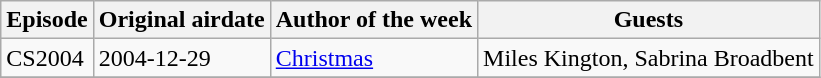<table class="wikitable">
<tr>
<th>Episode</th>
<th>Original airdate</th>
<th>Author of the week</th>
<th>Guests</th>
</tr>
<tr>
<td>CS2004</td>
<td>2004-12-29</td>
<td><a href='#'>Christmas</a></td>
<td>Miles Kington, Sabrina Broadbent</td>
</tr>
<tr>
</tr>
</table>
